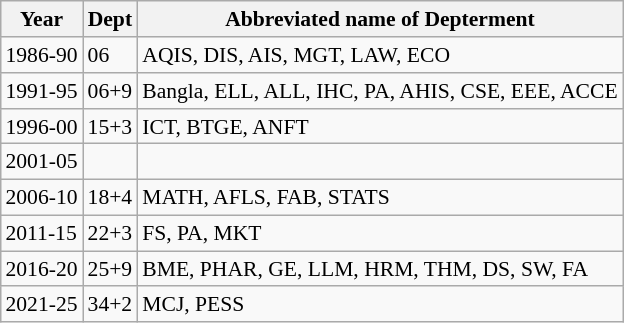<table class="wikitable" style="float:right; font-size: 90%; border:1px solid #dddddd; background-color:#blue; padding:3px; margin:1em">
<tr>
<th>Year</th>
<th>Dept</th>
<th>Abbreviated name of Depterment</th>
</tr>
<tr>
<td>1986-90</td>
<td>06</td>
<td>AQIS, DIS, AIS, MGT, LAW, ECO</td>
</tr>
<tr>
<td>1991-95</td>
<td>06+9</td>
<td>Bangla, ELL, ALL, IHC, PA, AHIS, CSE, EEE, ACCE</td>
</tr>
<tr>
<td>1996-00</td>
<td>15+3</td>
<td>ICT, BTGE, ANFT</td>
</tr>
<tr>
<td>2001-05</td>
<td></td>
<td></td>
</tr>
<tr>
<td>2006-10</td>
<td>18+4</td>
<td>MATH, AFLS, FAB, STATS</td>
</tr>
<tr>
<td>2011-15</td>
<td>22+3</td>
<td>FS, PA, MKT</td>
</tr>
<tr>
<td>2016-20</td>
<td>25+9</td>
<td>BME, PHAR, GE, LLM, HRM, THM, DS, SW, FA</td>
</tr>
<tr>
<td>2021-25</td>
<td>34+2</td>
<td>MCJ, PESS</td>
</tr>
</table>
